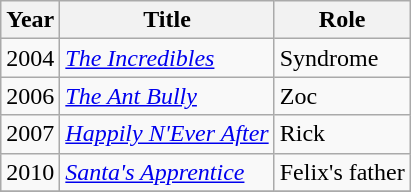<table class="wikitable">
<tr>
<th>Year</th>
<th>Title</th>
<th>Role</th>
</tr>
<tr>
<td>2004</td>
<td><em><a href='#'>The Incredibles</a></em></td>
<td>Syndrome</td>
</tr>
<tr>
<td>2006</td>
<td><em><a href='#'>The Ant Bully</a></em></td>
<td>Zoc</td>
</tr>
<tr>
<td>2007</td>
<td><em><a href='#'>Happily N'Ever After</a></em></td>
<td>Rick</td>
</tr>
<tr>
<td>2010</td>
<td><em><a href='#'>Santa's Apprentice</a></em></td>
<td>Felix's father</td>
</tr>
<tr>
</tr>
</table>
